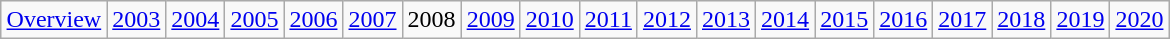<table class="wikitable" style="margin: 1em auto;">
<tr --->
<td><a href='#'>Overview</a></td>
<td><a href='#'>2003</a></td>
<td><a href='#'>2004</a></td>
<td><a href='#'>2005</a></td>
<td><a href='#'>2006</a></td>
<td><a href='#'>2007</a></td>
<td>2008</td>
<td><a href='#'>2009</a></td>
<td><a href='#'>2010</a></td>
<td><a href='#'>2011</a></td>
<td><a href='#'>2012</a></td>
<td><a href='#'>2013</a></td>
<td><a href='#'>2014</a></td>
<td><a href='#'>2015</a></td>
<td><a href='#'>2016</a></td>
<td><a href='#'>2017</a></td>
<td><a href='#'>2018</a></td>
<td><a href='#'>2019</a></td>
<td><a href='#'>2020</a></td>
</tr>
</table>
